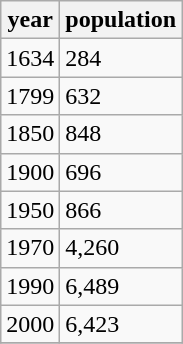<table class="wikitable">
<tr>
<th>year</th>
<th>population</th>
</tr>
<tr>
<td>1634</td>
<td>284</td>
</tr>
<tr>
<td>1799</td>
<td>632</td>
</tr>
<tr>
<td>1850</td>
<td>848</td>
</tr>
<tr>
<td>1900</td>
<td>696</td>
</tr>
<tr>
<td>1950</td>
<td>866</td>
</tr>
<tr>
<td>1970</td>
<td>4,260</td>
</tr>
<tr>
<td>1990</td>
<td>6,489</td>
</tr>
<tr>
<td>2000</td>
<td>6,423</td>
</tr>
<tr>
</tr>
</table>
